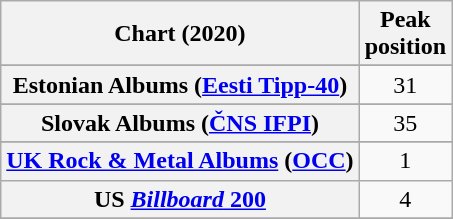<table class="wikitable sortable plainrowheaders" style="text-align:center">
<tr>
<th scope="col">Chart (2020)</th>
<th scope="col">Peak<br>position</th>
</tr>
<tr>
</tr>
<tr>
</tr>
<tr>
</tr>
<tr>
</tr>
<tr>
</tr>
<tr>
</tr>
<tr>
</tr>
<tr>
<th scope="row">Estonian Albums (<a href='#'>Eesti Tipp-40</a>)</th>
<td>31</td>
</tr>
<tr>
</tr>
<tr>
</tr>
<tr>
</tr>
<tr>
</tr>
<tr>
</tr>
<tr>
</tr>
<tr>
</tr>
<tr>
</tr>
<tr>
</tr>
<tr>
</tr>
<tr>
</tr>
<tr>
</tr>
<tr>
<th scope="row">Slovak Albums (<a href='#'>ČNS IFPI</a>)</th>
<td>35</td>
</tr>
<tr>
</tr>
<tr>
</tr>
<tr>
</tr>
<tr>
</tr>
<tr>
<th scope="row"><a href='#'>UK Rock & Metal Albums</a> (<a href='#'>OCC</a>)</th>
<td>1</td>
</tr>
<tr>
<th scope="row">US <a href='#'><em>Billboard</em> 200</a></th>
<td>4</td>
</tr>
<tr>
</tr>
</table>
